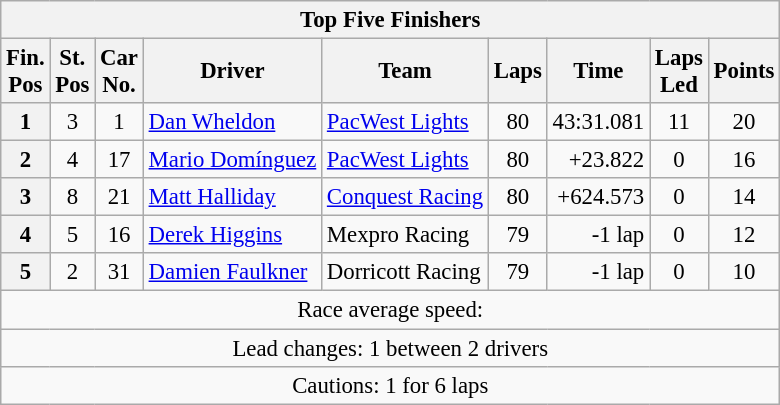<table class="wikitable" style="font-size:95%;">
<tr>
<th colspan=9>Top Five Finishers</th>
</tr>
<tr>
<th>Fin.<br>Pos</th>
<th>St.<br>Pos</th>
<th>Car<br>No.</th>
<th>Driver</th>
<th>Team</th>
<th>Laps</th>
<th>Time</th>
<th>Laps<br>Led</th>
<th>Points</th>
</tr>
<tr>
<th>1</th>
<td align=center>3</td>
<td align=center>1</td>
<td> <a href='#'>Dan Wheldon</a></td>
<td><a href='#'>PacWest Lights</a></td>
<td align=center>80</td>
<td align=right>43:31.081</td>
<td align=center>11</td>
<td align=center>20</td>
</tr>
<tr>
<th>2</th>
<td align=center>4</td>
<td align=center>17</td>
<td> <a href='#'>Mario Domínguez</a></td>
<td><a href='#'>PacWest Lights</a></td>
<td align=center>80</td>
<td align=right>+23.822</td>
<td align=center>0</td>
<td align=center>16</td>
</tr>
<tr>
<th>3</th>
<td align=center>8</td>
<td align=center>21</td>
<td> <a href='#'>Matt Halliday</a></td>
<td><a href='#'>Conquest Racing</a></td>
<td align=center>80</td>
<td align=right>+624.573</td>
<td align=center>0</td>
<td align=center>14</td>
</tr>
<tr>
<th>4</th>
<td align=center>5</td>
<td align=center>16</td>
<td> <a href='#'>Derek Higgins</a></td>
<td>Mexpro Racing</td>
<td align=center>79</td>
<td align=right>-1 lap</td>
<td align=center>0</td>
<td align=center>12</td>
</tr>
<tr>
<th>5</th>
<td align=center>2</td>
<td align=center>31</td>
<td> <a href='#'>Damien Faulkner</a></td>
<td>Dorricott Racing</td>
<td align=center>79</td>
<td align=right>-1 lap</td>
<td align=center>0</td>
<td align=center>10</td>
</tr>
<tr>
<td align=center colspan=9>Race average speed: </td>
</tr>
<tr>
<td align=center colspan=9>Lead changes: 1 between 2 drivers</td>
</tr>
<tr>
<td align=center colspan=9>Cautions: 1 for 6 laps</td>
</tr>
</table>
